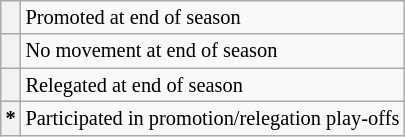<table class="wikitable" style="font-size:85%">
<tr>
<th></th>
<td>Promoted at end of season</td>
</tr>
<tr>
<th></th>
<td>No movement at end of season</td>
</tr>
<tr>
<th></th>
<td>Relegated at end of season</td>
</tr>
<tr>
<th>*</th>
<td>Participated in promotion/relegation play-offs</td>
</tr>
</table>
